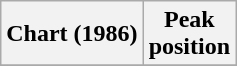<table class="wikitable plainrowheaders" style="text-align:center">
<tr>
<th scope="col">Chart (1986)</th>
<th scope="col">Peak<br>position</th>
</tr>
<tr>
</tr>
</table>
